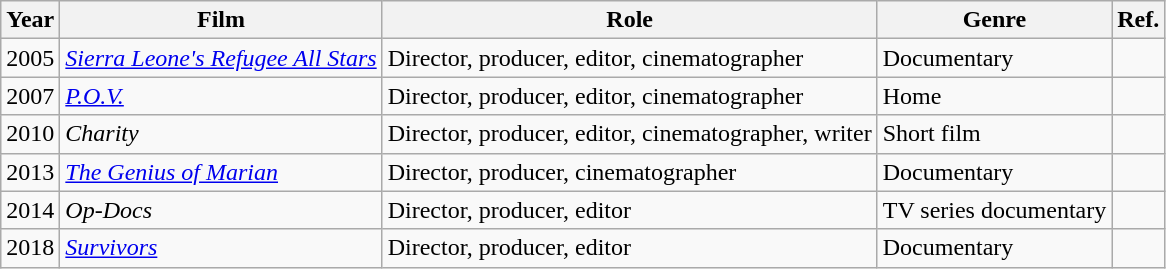<table class="wikitable">
<tr>
<th>Year</th>
<th>Film</th>
<th>Role</th>
<th>Genre</th>
<th>Ref.</th>
</tr>
<tr>
<td>2005</td>
<td><em><a href='#'>Sierra Leone's Refugee All Stars</a></em></td>
<td>Director, producer, editor, cinematographer</td>
<td>Documentary</td>
<td></td>
</tr>
<tr>
<td>2007</td>
<td><em><a href='#'>P.O.V.</a></em></td>
<td>Director, producer, editor, cinematographer</td>
<td>Home</td>
<td></td>
</tr>
<tr>
<td>2010</td>
<td><em>Charity</em></td>
<td>Director, producer, editor, cinematographer, writer</td>
<td>Short film</td>
<td></td>
</tr>
<tr>
<td>2013</td>
<td><em><a href='#'>The Genius of Marian</a></em></td>
<td>Director, producer, cinematographer</td>
<td>Documentary</td>
<td></td>
</tr>
<tr>
<td>2014</td>
<td><em>Op-Docs</em></td>
<td>Director, producer, editor</td>
<td>TV series documentary</td>
<td></td>
</tr>
<tr>
<td>2018</td>
<td><em><a href='#'>Survivors</a></em></td>
<td>Director, producer, editor</td>
<td>Documentary</td>
<td></td>
</tr>
</table>
